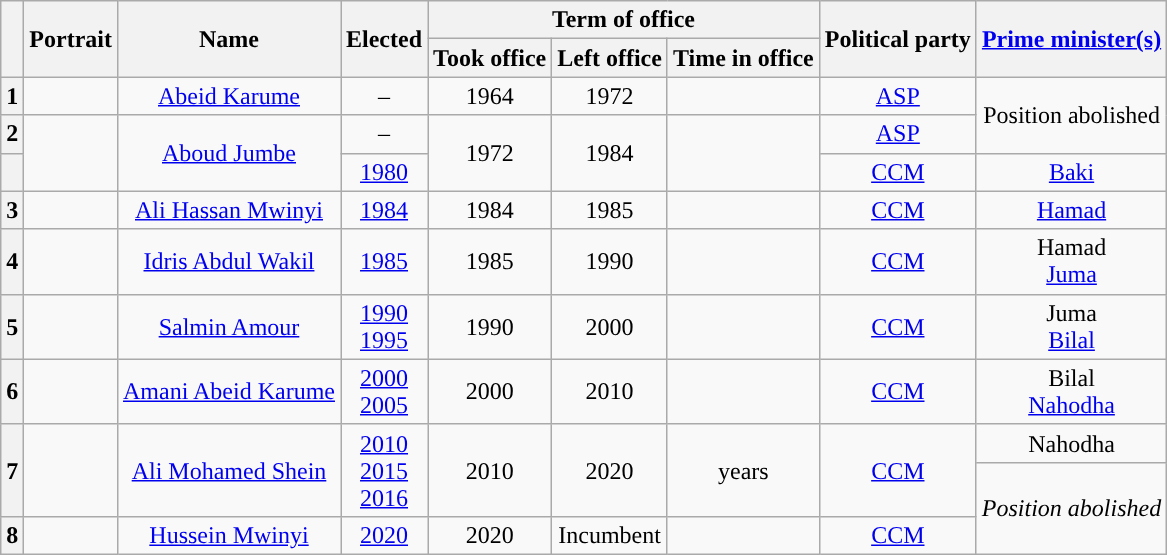<table class="wikitable" style="text-align:center">
<tr>
<th rowspan="2"></th>
<th rowspan="2">Portrait</th>
<th rowspan="2">Name<br></th>
<th rowspan="2">Elected</th>
<th colspan="3">Term of office</th>
<th rowspan="2">Political party</th>
<th rowspan="2"><a href='#'>Prime minister(s)</a></th>
</tr>
<tr>
<th>Took office</th>
<th>Left office</th>
<th>Time in office</th>
</tr>
<tr>
<th style="background:">1</th>
<td></td>
<td><a href='#'>Abeid Karume</a><br></td>
<td>–</td>
<td> 1964</td>
<td> 1972</td>
<td></td>
<td><a href='#'>ASP</a></td>
<td rowspan=2>Position abolished</td>
</tr>
<tr>
<th style="background:">2</th>
<td rowspan=2></td>
<td rowspan=2><a href='#'>Aboud Jumbe</a><br></td>
<td>–</td>
<td rowspan=2> 1972</td>
<td rowspan=2> 1984</td>
<td rowspan=2></td>
<td><a href='#'>ASP</a><br></td>
</tr>
<tr>
<th style="background:"></th>
<td><a href='#'>1980</a></td>
<td><a href='#'>CCM</a></td>
<td><a href='#'>Baki</a></td>
</tr>
<tr>
<th style="background:">3</th>
<td></td>
<td><a href='#'>Ali Hassan Mwinyi</a><br></td>
<td><a href='#'>1984</a></td>
<td> 1984</td>
<td> 1985</td>
<td></td>
<td><a href='#'>CCM</a></td>
<td><a href='#'>Hamad</a></td>
</tr>
<tr>
<th style="background:">4</th>
<td></td>
<td><a href='#'>Idris Abdul Wakil</a><br></td>
<td><a href='#'>1985</a></td>
<td> 1985</td>
<td> 1990</td>
<td></td>
<td><a href='#'>CCM</a></td>
<td>Hamad<br><a href='#'>Juma</a></td>
</tr>
<tr>
<th style="background:">5</th>
<td></td>
<td><a href='#'>Salmin Amour</a><br></td>
<td><a href='#'>1990</a><br><a href='#'>1995</a></td>
<td> 1990</td>
<td> 2000</td>
<td></td>
<td><a href='#'>CCM</a></td>
<td>Juma<br><a href='#'>Bilal</a></td>
</tr>
<tr>
<th style="background:">6</th>
<td></td>
<td><a href='#'>Amani Abeid Karume</a><br></td>
<td><a href='#'>2000</a><br><a href='#'>2005</a></td>
<td> 2000</td>
<td> 2010</td>
<td></td>
<td><a href='#'>CCM</a></td>
<td>Bilal<br><a href='#'>Nahodha</a></td>
</tr>
<tr>
<th rowspan=2 style="background:">7</th>
<td rowspan=2></td>
<td rowspan=2><a href='#'>Ali Mohamed Shein</a><br></td>
<td rowspan=2><a href='#'>2010</a><br><a href='#'>2015</a><br><a href='#'>2016</a></td>
<td rowspan=2> 2010</td>
<td rowspan=2> 2020</td>
<td rowspan=2> years</td>
<td rowspan=2><a href='#'>CCM</a></td>
<td>Nahodha</td>
</tr>
<tr>
<td rowspan=2><em>Position abolished</em></td>
</tr>
<tr>
<th style="background:">8</th>
<td></td>
<td><a href='#'>Hussein Mwinyi</a><br></td>
<td><a href='#'>2020</a></td>
<td> 2020</td>
<td>Incumbent</td>
<td></td>
<td><a href='#'>CCM</a></td>
</tr>
</table>
